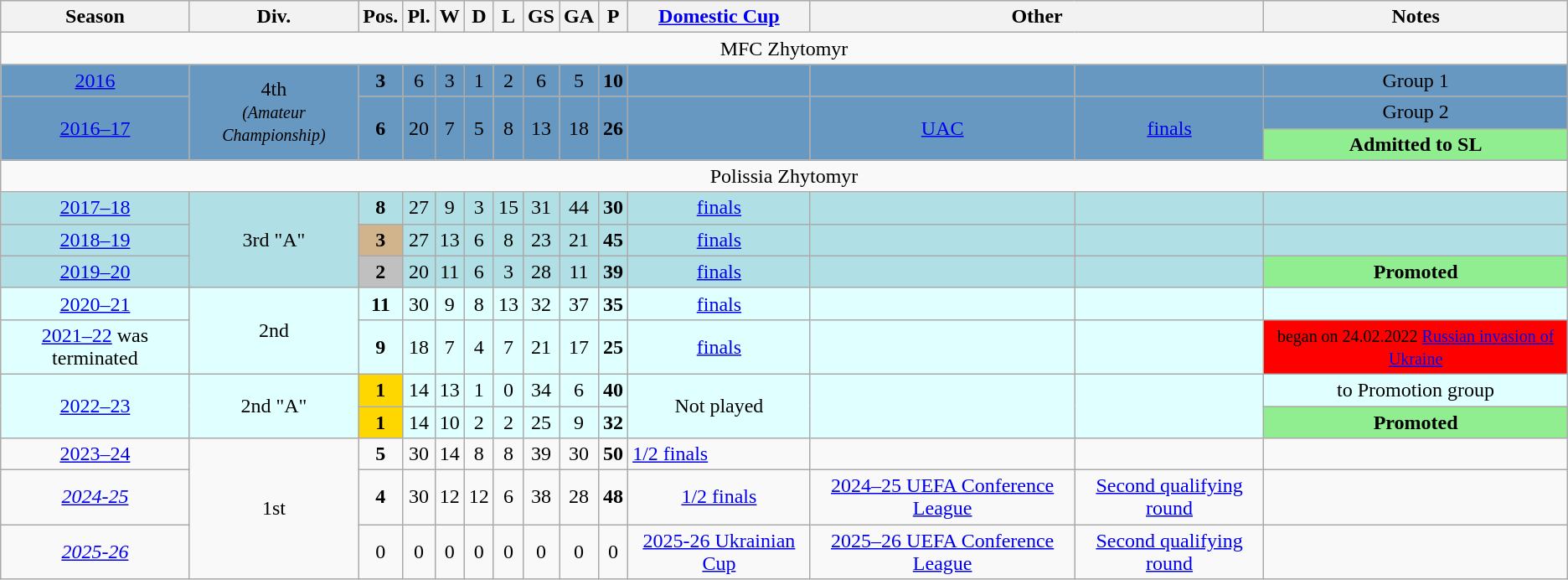<table class="wikitable">
<tr style="background:#efefef;">
<th>Season</th>
<th>Div.</th>
<th>Pos.</th>
<th>Pl.</th>
<th>W</th>
<th>D</th>
<th>L</th>
<th>GS</th>
<th>GA</th>
<th>P</th>
<th><a href='#'>Domestic Cup</a></th>
<th colspan=2>Other</th>
<th>Notes</th>
</tr>
<tr>
<td colspan=14 align=center>MFC Zhytomyr</td>
</tr>
<tr bgcolor=#6798c1>
<td align="center"><a href='#'>2016</a></td>
<td align="center" rowspan=3>4th<br><small><em>(Amateur Championship)</em></small></td>
<td align="center"><strong>3</strong></td>
<td align="center">6</td>
<td align="center">3</td>
<td align="center">1</td>
<td align="center">2</td>
<td align="center">6</td>
<td align="center">5</td>
<td align="center"><strong>10</strong></td>
<td align="center"></td>
<td align="center"></td>
<td align="center"></td>
<td align="center">Group 1</td>
</tr>
<tr bgcolor=#6798c1>
<td align="center" rowspan=2><a href='#'>2016–17</a></td>
<td align="center" rowspan=2><strong>6</strong></td>
<td align="center" rowspan=2>20</td>
<td align="center" rowspan=2>7</td>
<td align="center" rowspan=2>5</td>
<td align="center" rowspan=2>8</td>
<td align="center" rowspan=2>13</td>
<td align="center" rowspan=2>18</td>
<td align="center" rowspan=2><strong>26</strong></td>
<td align="center" rowspan=2></td>
<td align="center" rowspan=2><a href='#'>UAC</a></td>
<td align="center" rowspan=2><a href='#'> finals</a></td>
<td align="center">Group 2</td>
</tr>
<tr bgcolor=SteelBlue>
<td align="center" bgcolor=lightgreen><strong>Admitted to SL</strong></td>
</tr>
<tr>
<td colspan=14 align=center>Polissia Zhytomyr</td>
</tr>
<tr bgcolor=PowderBlue>
<td align=center><a href='#'>2017–18</a></td>
<td align=center rowspan=3>3rd "A"</td>
<td align=center><strong>8</strong></td>
<td align=center>27</td>
<td align=center>9</td>
<td align=center>3</td>
<td align=center>15</td>
<td align=center>31</td>
<td align=center>44</td>
<td align=center><strong>30</strong></td>
<td align="center"><a href='#'> finals</a></td>
<td align=center></td>
<td align=center></td>
<td align=center></td>
</tr>
<tr bgcolor=PowderBlue>
<td align=center><a href='#'>2018–19</a></td>
<td align=center bgcolor=tan><strong>3</strong></td>
<td align=center>27</td>
<td align=center>13</td>
<td align=center>6</td>
<td align=center>8</td>
<td align=center>23</td>
<td align=center>21</td>
<td align=center><strong>45</strong></td>
<td align="center"><a href='#'> finals</a></td>
<td align=center></td>
<td align=center></td>
<td align=center></td>
</tr>
<tr bgcolor=PowderBlue>
<td align="center"><a href='#'>2019–20</a></td>
<td align="center" bgcolor=silver><strong>2</strong></td>
<td align="center">20</td>
<td align="center">11</td>
<td align="center">6</td>
<td align="center">3</td>
<td align="center">28</td>
<td align="center">11</td>
<td align="center"><strong>39</strong></td>
<td align="center"><a href='#'> finals</a></td>
<td align="center"></td>
<td align="center"></td>
<td align="center" bgcolor=lightgreen><strong>Promoted</strong></td>
</tr>
<tr bgcolor=LightCyan>
<td align="center"><a href='#'>2020–21</a></td>
<td align=center rowspan=2>2nd</td>
<td align="center"><strong>11</strong></td>
<td align="center">30</td>
<td align="center">9</td>
<td align="center">8</td>
<td align="center">13</td>
<td align="center">32</td>
<td align="center">37</td>
<td align="center"><strong>35</strong></td>
<td align="center"><a href='#'> finals</a></td>
<td align="center"></td>
<td align="center"></td>
<td align="center"></td>
</tr>
<tr bgcolor=LightCyan>
<td align="center"><a href='#'>2021–22</a> was terminated</td>
<td align="center"><strong>9</strong></td>
<td align="center">18</td>
<td align="center">7</td>
<td align="center">4</td>
<td align="center">7</td>
<td align="center">21</td>
<td align="center">17</td>
<td align="center"><strong>25</strong></td>
<td align="center"><a href='#'> finals</a></td>
<td align="center"></td>
<td align="center"></td>
<td style="text-align:center; background:red;"><small>began on 24.02.2022 <a href='#'>Russian invasion of Ukraine</a></small></td>
</tr>
<tr bgcolor=LightCyan>
<td align="center" rowspan=2><a href='#'>2022–23</a></td>
<td align="center" rowspan=2>2nd "A"</td>
<td align="center" bgcolor=gold><strong>1</strong></td>
<td align="center">14</td>
<td align="center">13</td>
<td align="center">1</td>
<td align="center">0</td>
<td align="center">34</td>
<td align="center">6</td>
<td align="center"><strong>40</strong></td>
<td align="center" rowspan=2>Not played</td>
<td align="center" rowspan=2></td>
<td align="center" rowspan=2></td>
<td align="center">to Promotion group</td>
</tr>
<tr bgcolor=LightCyan>
<td align="center" bgcolor=gold><strong>1</strong></td>
<td align="center">14</td>
<td align="center">10</td>
<td align="center">2</td>
<td align="center">2</td>
<td align="center">25</td>
<td align="center">9</td>
<td align="center"><strong>32</strong></td>
<td align="center" bgcolor=lightgreen><strong>Promoted</strong></td>
</tr>
<tr>
<td align="center"><a href='#'>2023–24</a></td>
<td align="center" rowspan=3>1st</td>
<td align="center"><strong>5</strong></td>
<td align="center">30</td>
<td align="center">14</td>
<td align="center">8</td>
<td align="center">8</td>
<td align="center">39</td>
<td align="center">30</td>
<td align="center"><strong> 50 </strong></td>
<td style="center"><a href='#'>1/2 finals</a></td>
<td align="center"></td>
<td align="center"></td>
<td align="center"></td>
</tr>
<tr>
<td align="center"><em><a href='#'>2024-25</a></em></td>
<td align="center"><strong>4</strong></td>
<td align="center">30</td>
<td align="center">12</td>
<td align="center">12</td>
<td align="center">6</td>
<td align="center">38</td>
<td align="center">28</td>
<td align="center"><strong>48</strong></td>
<td align="center"><a href='#'>1/2 finals</a></td>
<td align="center"><a href='#'>2024–25 UEFA Conference League</a></td>
<td align="center"><a href='#'>Second qualifying round</a></td>
<td align="center"></td>
</tr>
<tr>
<td align="center"><em><a href='#'>2025-26</a></em></td>
<td align="center">0</td>
<td align="center">0</td>
<td align="center">0</td>
<td align="center">0</td>
<td align="center">0</td>
<td align="center">0</td>
<td align="center">0</td>
<td align="center">0</td>
<td align="center"><a href='#'>2025-26 Ukrainian Cup</a></td>
<td align="center"><a href='#'>2025–26 UEFA Conference League</a></td>
<td align="center"><a href='#'>Second qualifying round</a></td>
<td align="center"></td>
</tr>
</table>
